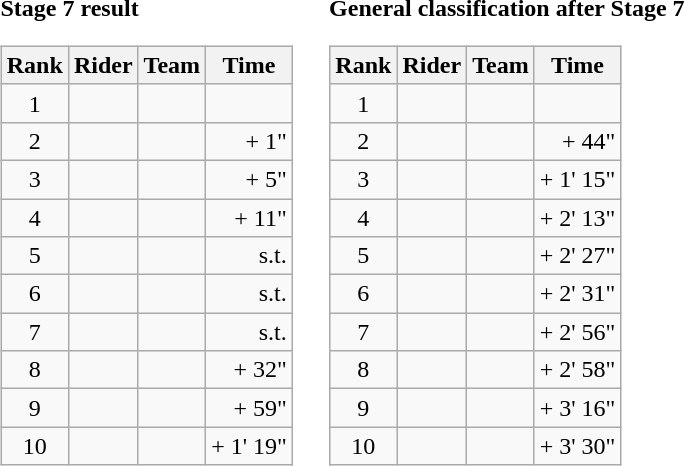<table>
<tr>
<td><strong>Stage 7 result</strong><br><table class="wikitable">
<tr>
<th scope="col">Rank</th>
<th scope="col">Rider</th>
<th scope="col">Team</th>
<th scope="col">Time</th>
</tr>
<tr>
<td style="text-align:center;">1</td>
<td></td>
<td></td>
<td style="text-align:right;"></td>
</tr>
<tr>
<td style="text-align:center;">2</td>
<td></td>
<td></td>
<td style="text-align:right;">+ 1"</td>
</tr>
<tr>
<td style="text-align:center;">3</td>
<td></td>
<td></td>
<td style="text-align:right;">+ 5"</td>
</tr>
<tr>
<td style="text-align:center;">4</td>
<td></td>
<td></td>
<td style="text-align:right;">+ 11"</td>
</tr>
<tr>
<td style="text-align:center;">5</td>
<td></td>
<td></td>
<td style="text-align:right;">s.t.</td>
</tr>
<tr>
<td style="text-align:center;">6</td>
<td></td>
<td></td>
<td style="text-align:right;">s.t.</td>
</tr>
<tr>
<td style="text-align:center;">7</td>
<td></td>
<td></td>
<td style="text-align:right;">s.t.</td>
</tr>
<tr>
<td style="text-align:center;">8</td>
<td></td>
<td></td>
<td style="text-align:right;">+ 32"</td>
</tr>
<tr>
<td style="text-align:center;">9</td>
<td></td>
<td></td>
<td style="text-align:right;">+ 59"</td>
</tr>
<tr>
<td style="text-align:center;">10</td>
<td></td>
<td></td>
<td style="text-align:right;">+ 1' 19"</td>
</tr>
</table>
</td>
<td></td>
<td><strong>General classification after Stage 7</strong><br><table class="wikitable">
<tr>
<th scope="col">Rank</th>
<th scope="col">Rider</th>
<th scope="col">Team</th>
<th scope="col">Time</th>
</tr>
<tr>
<td style="text-align:center;">1</td>
<td></td>
<td></td>
<td style="text-align:right;"></td>
</tr>
<tr>
<td style="text-align:center;">2</td>
<td></td>
<td></td>
<td style="text-align:right;">+ 44"</td>
</tr>
<tr>
<td style="text-align:center;">3</td>
<td></td>
<td></td>
<td style="text-align:right;">+ 1' 15"</td>
</tr>
<tr>
<td style="text-align:center;">4</td>
<td></td>
<td></td>
<td style="text-align:right;">+ 2' 13"</td>
</tr>
<tr>
<td style="text-align:center;">5</td>
<td></td>
<td></td>
<td style="text-align:right;">+ 2' 27"</td>
</tr>
<tr>
<td style="text-align:center;">6</td>
<td></td>
<td></td>
<td style="text-align:right;">+ 2' 31"</td>
</tr>
<tr>
<td style="text-align:center;">7</td>
<td></td>
<td></td>
<td style="text-align:right;">+ 2' 56"</td>
</tr>
<tr>
<td style="text-align:center;">8</td>
<td></td>
<td></td>
<td style="text-align:right;">+ 2' 58"</td>
</tr>
<tr>
<td style="text-align:center;">9</td>
<td></td>
<td></td>
<td style="text-align:right;">+ 3' 16"</td>
</tr>
<tr>
<td style="text-align:center;">10</td>
<td></td>
<td></td>
<td style="text-align:right;">+ 3' 30"</td>
</tr>
</table>
</td>
</tr>
</table>
